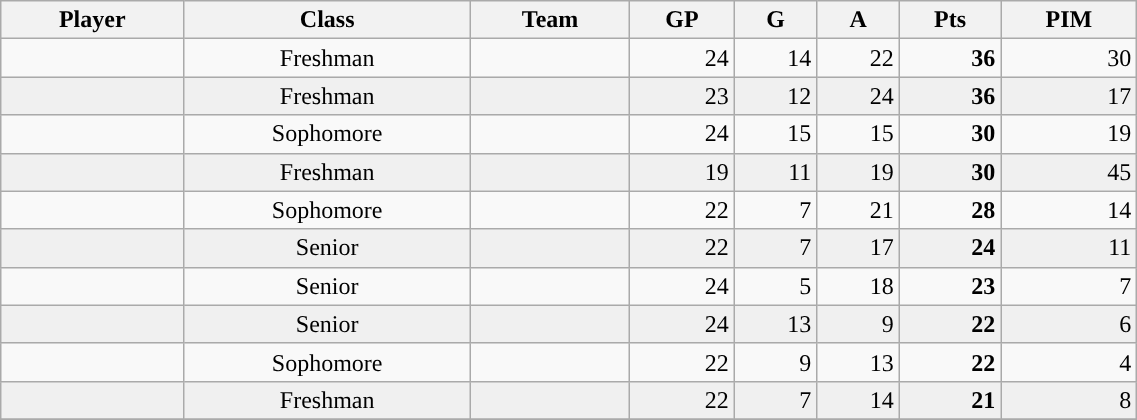<table class="wikitable sortable" style="text-align: center; "width=60%">
<tr>
<th>Player</th>
<th>Class</th>
<th>Team</th>
<th>GP</th>
<th>G</th>
<th>A</th>
<th>Pts</th>
<th>PIM</th>
</tr>
<tr>
<td style="text-align: left"></td>
<td>Freshman</td>
<td><strong><a href='#'></a></strong></td>
<td style="text-align: right">24</td>
<td style="text-align: right">14</td>
<td style="text-align: right">22</td>
<td style="text-align: right"><strong>36</strong></td>
<td style="text-align: right">30</td>
</tr>
<tr bgcolor=f0f0f0>
<td style="text-align: left"></td>
<td>Freshman</td>
<td><strong><a href='#'></a></strong></td>
<td style="text-align: right">23</td>
<td style="text-align: right">12</td>
<td style="text-align: right">24</td>
<td style="text-align: right"><strong>36</strong></td>
<td style="text-align: right">17</td>
</tr>
<tr>
<td style="text-align: left"></td>
<td>Sophomore</td>
<td><strong><a href='#'></a></strong></td>
<td style="text-align: right">24</td>
<td style="text-align: right">15</td>
<td style="text-align: right">15</td>
<td style="text-align: right"><strong>30</strong></td>
<td style="text-align: right">19</td>
</tr>
<tr bgcolor=f0f0f0>
<td style="text-align: left"></td>
<td>Freshman</td>
<td><strong><a href='#'></a></strong></td>
<td style="text-align: right">19</td>
<td style="text-align: right">11</td>
<td style="text-align: right">19</td>
<td style="text-align: right"><strong>30</strong></td>
<td style="text-align: right">45</td>
</tr>
<tr>
<td style="text-align: left"></td>
<td>Sophomore</td>
<td><strong><a href='#'></a></strong></td>
<td style="text-align: right">22</td>
<td style="text-align: right">7</td>
<td style="text-align: right">21</td>
<td style="text-align: right"><strong>28</strong></td>
<td style="text-align: right">14</td>
</tr>
<tr bgcolor=f0f0f0>
<td style="text-align: left"></td>
<td>Senior</td>
<td><strong><a href='#'></a></strong></td>
<td style="text-align: right">22</td>
<td style="text-align: right">7</td>
<td style="text-align: right">17</td>
<td style="text-align: right"><strong>24</strong></td>
<td style="text-align: right">11</td>
</tr>
<tr>
<td style="text-align: left"></td>
<td>Senior</td>
<td><strong><a href='#'></a></strong></td>
<td style="text-align: right">24</td>
<td style="text-align: right">5</td>
<td style="text-align: right">18</td>
<td style="text-align: right"><strong>23</strong></td>
<td style="text-align: right">7</td>
</tr>
<tr bgcolor=f0f0f0>
<td style="text-align: left"></td>
<td>Senior</td>
<td><strong><a href='#'></a></strong></td>
<td style="text-align: right">24</td>
<td style="text-align: right">13</td>
<td style="text-align: right">9</td>
<td style="text-align: right"><strong>22</strong></td>
<td style="text-align: right">6</td>
</tr>
<tr>
<td style="text-align: left"></td>
<td>Sophomore</td>
<td><strong><a href='#'></a></strong></td>
<td style="text-align: right">22</td>
<td style="text-align: right">9</td>
<td style="text-align: right">13</td>
<td style="text-align: right"><strong>22</strong></td>
<td style="text-align: right">4</td>
</tr>
<tr bgcolor=f0f0f0>
<td style="text-align: left"></td>
<td>Freshman</td>
<td><strong><a href='#'></a></strong></td>
<td style="text-align: right">22</td>
<td style="text-align: right">7</td>
<td style="text-align: right">14</td>
<td style="text-align: right"><strong>21</strong></td>
<td style="text-align: right">8</td>
</tr>
<tr>
</tr>
</table>
